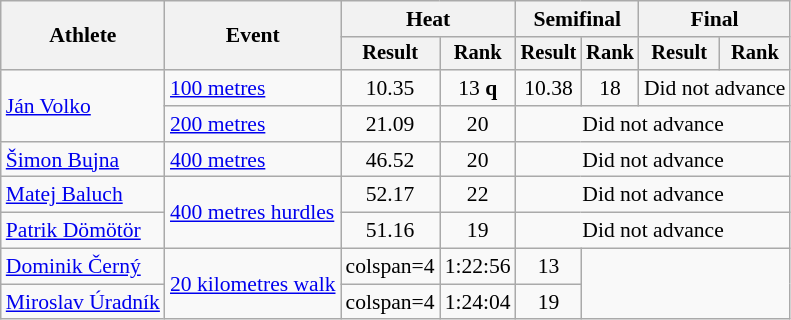<table class=wikitable style=font-size:90%>
<tr>
<th rowspan=2>Athlete</th>
<th rowspan=2>Event</th>
<th colspan=2>Heat</th>
<th colspan=2>Semifinal</th>
<th colspan=2>Final</th>
</tr>
<tr style=font-size:95%>
<th>Result</th>
<th>Rank</th>
<th>Result</th>
<th>Rank</th>
<th>Result</th>
<th>Rank</th>
</tr>
<tr align=center>
<td rowspan=2 align=left><a href='#'>Ján Volko</a></td>
<td align=left><a href='#'>100 metres</a></td>
<td>10.35 </td>
<td>13 <strong>q</strong></td>
<td>10.38</td>
<td>18</td>
<td colspan=2>Did not advance</td>
</tr>
<tr align=center>
<td align=left><a href='#'>200 metres</a></td>
<td>21.09</td>
<td>20</td>
<td colspan=4>Did not advance</td>
</tr>
<tr align=center>
<td align=left><a href='#'>Šimon Bujna</a></td>
<td align=left><a href='#'>400 metres</a></td>
<td>46.52</td>
<td>20</td>
<td colspan=4>Did not advance</td>
</tr>
<tr align=center>
<td align=left><a href='#'>Matej Baluch</a></td>
<td rowspan=2 align=left><a href='#'>400 metres hurdles</a></td>
<td>52.17</td>
<td>22</td>
<td colspan=4>Did not advance</td>
</tr>
<tr align=center>
<td align=left><a href='#'>Patrik Dömötör</a></td>
<td>51.16</td>
<td>19</td>
<td colspan=4>Did not advance</td>
</tr>
<tr align=center>
<td align=left><a href='#'>Dominik Černý</a></td>
<td rowspan=2 align=left><a href='#'>20 kilometres walk</a></td>
<td>colspan=4</td>
<td>1:22:56</td>
<td>13</td>
</tr>
<tr align=center>
<td align=left><a href='#'>Miroslav Úradník</a></td>
<td>colspan=4</td>
<td>1:24:04</td>
<td>19</td>
</tr>
</table>
